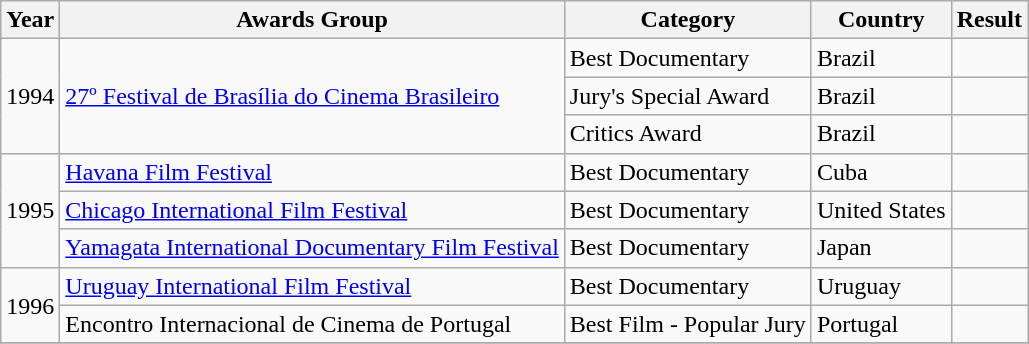<table class="wikitable">
<tr>
<th>Year</th>
<th>Awards Group</th>
<th>Category</th>
<th>Country</th>
<th>Result</th>
</tr>
<tr>
<td rowspan="3">1994</td>
<td rowspan="3"><a href='#'>27º Festival de Brasília do Cinema Brasileiro</a></td>
<td>Best Documentary</td>
<td>Brazil</td>
<td></td>
</tr>
<tr>
<td>Jury's Special Award</td>
<td>Brazil</td>
<td></td>
</tr>
<tr>
<td>Critics Award</td>
<td>Brazil</td>
<td></td>
</tr>
<tr>
<td rowspan="3">1995</td>
<td><a href='#'>Havana Film Festival</a></td>
<td>Best Documentary</td>
<td>Cuba</td>
<td></td>
</tr>
<tr>
<td><a href='#'>Chicago International Film Festival</a></td>
<td>Best Documentary</td>
<td>United States</td>
<td></td>
</tr>
<tr>
<td><a href='#'>Yamagata International Documentary Film Festival</a></td>
<td>Best Documentary</td>
<td>Japan</td>
<td></td>
</tr>
<tr>
<td rowspan="2">1996</td>
<td><a href='#'>Uruguay International Film Festival</a></td>
<td>Best Documentary</td>
<td>Uruguay</td>
<td></td>
</tr>
<tr>
<td>Encontro Internacional de Cinema de Portugal</td>
<td>Best Film - Popular Jury</td>
<td>Portugal</td>
<td></td>
</tr>
<tr>
</tr>
</table>
